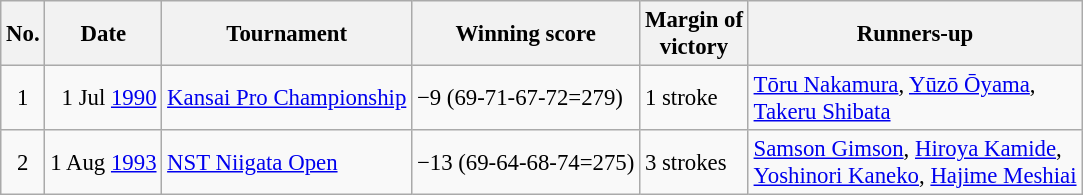<table class="wikitable" style="font-size:95%;">
<tr>
<th>No.</th>
<th>Date</th>
<th>Tournament</th>
<th>Winning score</th>
<th>Margin of<br>victory</th>
<th>Runners-up</th>
</tr>
<tr>
<td align=center>1</td>
<td align=right>1 Jul <a href='#'>1990</a></td>
<td><a href='#'>Kansai Pro Championship</a></td>
<td>−9 (69-71-67-72=279)</td>
<td>1 stroke</td>
<td> <a href='#'>Tōru Nakamura</a>,  <a href='#'>Yūzō Ōyama</a>,<br> <a href='#'>Takeru Shibata</a></td>
</tr>
<tr>
<td align=center>2</td>
<td align=right>1 Aug <a href='#'>1993</a></td>
<td><a href='#'>NST Niigata Open</a></td>
<td>−13 (69-64-68-74=275)</td>
<td>3 strokes</td>
<td> <a href='#'>Samson Gimson</a>,  <a href='#'>Hiroya Kamide</a>,<br> <a href='#'>Yoshinori Kaneko</a>,  <a href='#'>Hajime Meshiai</a></td>
</tr>
</table>
